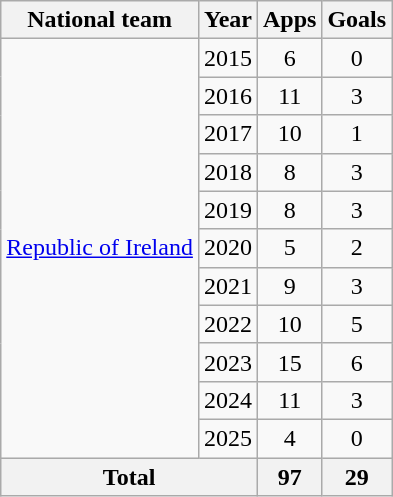<table class="wikitable" style="text-align:center">
<tr>
<th scope="col">National team</th>
<th scope="col">Year</th>
<th scope="col">Apps</th>
<th scope="col">Goals</th>
</tr>
<tr>
<td rowspan="11"><a href='#'>Republic of Ireland</a></td>
<td>2015</td>
<td>6</td>
<td>0</td>
</tr>
<tr>
<td>2016</td>
<td>11</td>
<td>3</td>
</tr>
<tr>
<td>2017</td>
<td>10</td>
<td>1</td>
</tr>
<tr>
<td>2018</td>
<td>8</td>
<td>3</td>
</tr>
<tr>
<td>2019</td>
<td>8</td>
<td>3</td>
</tr>
<tr>
<td>2020</td>
<td>5</td>
<td>2</td>
</tr>
<tr>
<td>2021</td>
<td>9</td>
<td>3</td>
</tr>
<tr>
<td>2022</td>
<td>10</td>
<td>5</td>
</tr>
<tr>
<td>2023</td>
<td>15</td>
<td>6</td>
</tr>
<tr>
<td>2024</td>
<td>11</td>
<td>3</td>
</tr>
<tr>
<td>2025</td>
<td>4</td>
<td>0</td>
</tr>
<tr>
<th colspan="2">Total</th>
<th>97</th>
<th>29</th>
</tr>
</table>
